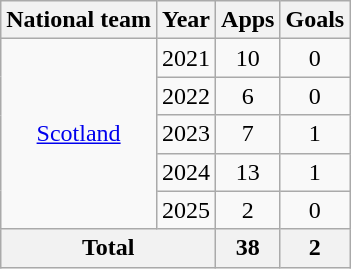<table class=wikitable style="text-align: center">
<tr>
<th>National team</th>
<th>Year</th>
<th>Apps</th>
<th>Goals</th>
</tr>
<tr>
<td rowspan="5"><a href='#'>Scotland</a></td>
<td>2021</td>
<td>10</td>
<td>0</td>
</tr>
<tr>
<td>2022</td>
<td>6</td>
<td>0</td>
</tr>
<tr>
<td>2023</td>
<td>7</td>
<td>1</td>
</tr>
<tr>
<td>2024</td>
<td>13</td>
<td>1</td>
</tr>
<tr>
<td>2025</td>
<td>2</td>
<td>0</td>
</tr>
<tr>
<th colspan="2">Total</th>
<th>38</th>
<th>2</th>
</tr>
</table>
